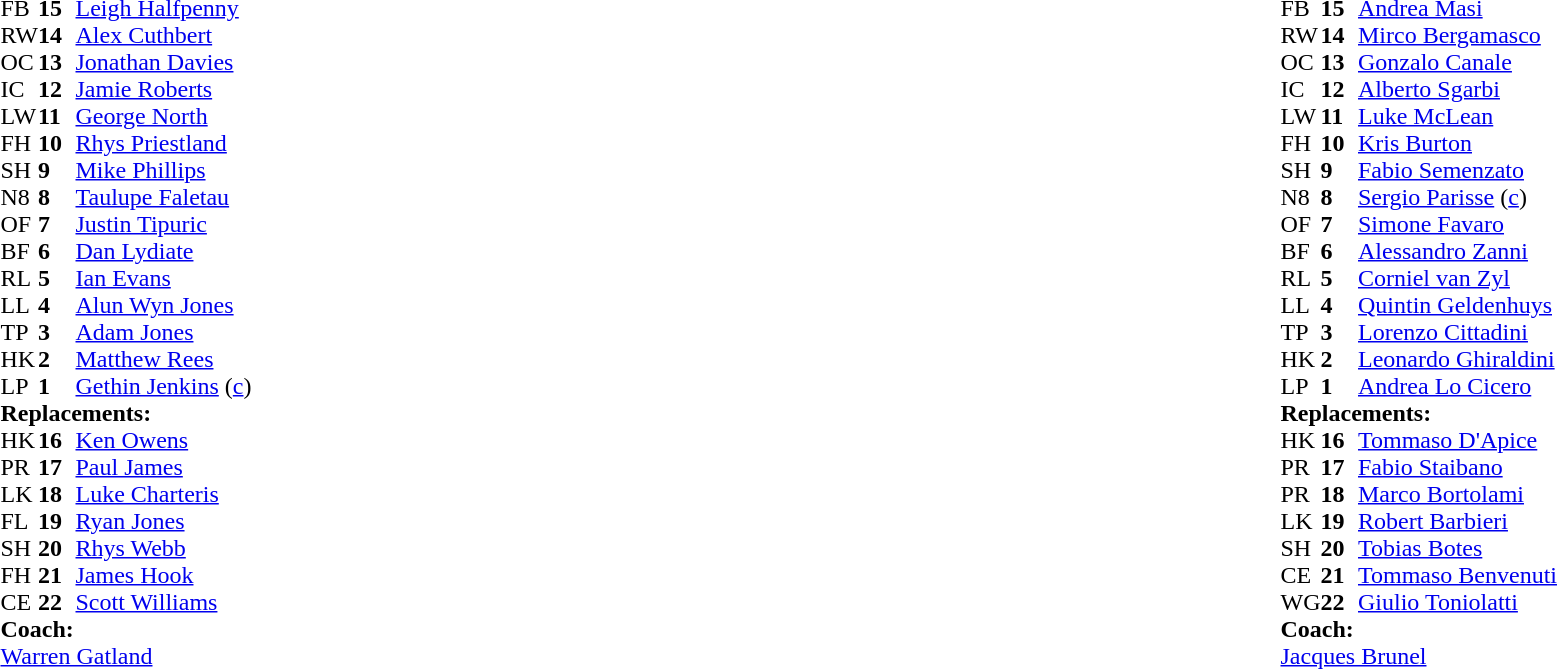<table width="100%">
<tr>
<td valign="top" width="50%"><br><table cellspacing="0" cellpadding="0">
<tr>
<th width="25"></th>
<th width="25"></th>
</tr>
<tr>
<td>FB</td>
<td><strong>15</strong></td>
<td><a href='#'>Leigh Halfpenny</a></td>
<td></td>
<td></td>
</tr>
<tr>
<td>RW</td>
<td><strong>14</strong></td>
<td><a href='#'>Alex Cuthbert</a></td>
</tr>
<tr>
<td>OC</td>
<td><strong>13</strong></td>
<td><a href='#'>Jonathan Davies</a></td>
<td></td>
<td></td>
</tr>
<tr>
<td>IC</td>
<td><strong>12</strong></td>
<td><a href='#'>Jamie Roberts</a></td>
</tr>
<tr>
<td>LW</td>
<td><strong>11</strong></td>
<td><a href='#'>George North</a></td>
</tr>
<tr>
<td>FH</td>
<td><strong>10</strong></td>
<td><a href='#'>Rhys Priestland</a></td>
</tr>
<tr>
<td>SH</td>
<td><strong>9</strong></td>
<td><a href='#'>Mike Phillips</a></td>
<td></td>
<td></td>
</tr>
<tr>
<td>N8</td>
<td><strong>8</strong></td>
<td><a href='#'>Taulupe Faletau</a></td>
<td></td>
<td></td>
</tr>
<tr>
<td>OF</td>
<td><strong>7</strong></td>
<td><a href='#'>Justin Tipuric</a></td>
</tr>
<tr>
<td>BF</td>
<td><strong>6</strong></td>
<td><a href='#'>Dan Lydiate</a></td>
</tr>
<tr>
<td>RL</td>
<td><strong>5</strong></td>
<td><a href='#'>Ian Evans</a></td>
</tr>
<tr>
<td>LL</td>
<td><strong>4</strong></td>
<td><a href='#'>Alun Wyn Jones</a></td>
<td></td>
<td></td>
</tr>
<tr>
<td>TP</td>
<td><strong>3</strong></td>
<td><a href='#'>Adam Jones</a></td>
<td></td>
<td></td>
</tr>
<tr>
<td>HK</td>
<td><strong>2</strong></td>
<td><a href='#'>Matthew Rees</a></td>
<td></td>
<td></td>
</tr>
<tr>
<td>LP</td>
<td><strong>1</strong></td>
<td><a href='#'>Gethin Jenkins</a> (<a href='#'>c</a>)</td>
</tr>
<tr>
<td colspan=3><strong>Replacements:</strong></td>
</tr>
<tr>
<td>HK</td>
<td><strong>16</strong></td>
<td><a href='#'>Ken Owens</a></td>
<td></td>
<td></td>
</tr>
<tr>
<td>PR</td>
<td><strong>17</strong></td>
<td><a href='#'>Paul James</a></td>
<td></td>
<td></td>
</tr>
<tr>
<td>LK</td>
<td><strong>18</strong></td>
<td><a href='#'>Luke Charteris</a></td>
<td></td>
<td></td>
</tr>
<tr>
<td>FL</td>
<td><strong>19</strong></td>
<td><a href='#'>Ryan Jones</a></td>
<td></td>
<td></td>
</tr>
<tr>
<td>SH</td>
<td><strong>20</strong></td>
<td><a href='#'>Rhys Webb</a></td>
<td></td>
<td></td>
</tr>
<tr>
<td>FH</td>
<td><strong>21</strong></td>
<td><a href='#'>James Hook</a></td>
<td></td>
<td></td>
</tr>
<tr>
<td>CE</td>
<td><strong>22</strong></td>
<td><a href='#'>Scott Williams</a></td>
<td></td>
<td></td>
</tr>
<tr>
<td colspan="4"><strong>Coach:</strong></td>
</tr>
<tr>
<td colspan="4"> <a href='#'>Warren Gatland</a></td>
</tr>
</table>
</td>
<td valign="top"></td>
<td valign="top" width="50%"><br><table cellspacing="0" cellpadding="0" align="center">
<tr>
<th width="25"></th>
<th width="25"></th>
</tr>
<tr>
<td>FB</td>
<td><strong>15</strong></td>
<td><a href='#'>Andrea Masi</a></td>
<td></td>
<td></td>
</tr>
<tr>
<td>RW</td>
<td><strong>14</strong></td>
<td><a href='#'>Mirco Bergamasco</a></td>
</tr>
<tr>
<td>OC</td>
<td><strong>13</strong></td>
<td><a href='#'>Gonzalo Canale</a></td>
<td></td>
<td></td>
</tr>
<tr>
<td>IC</td>
<td><strong>12</strong></td>
<td><a href='#'>Alberto Sgarbi</a></td>
</tr>
<tr>
<td>LW</td>
<td><strong>11</strong></td>
<td><a href='#'>Luke McLean</a></td>
</tr>
<tr>
<td>FH</td>
<td><strong>10</strong></td>
<td><a href='#'>Kris Burton</a></td>
</tr>
<tr>
<td>SH</td>
<td><strong>9</strong></td>
<td><a href='#'>Fabio Semenzato</a></td>
<td></td>
<td></td>
</tr>
<tr>
<td>N8</td>
<td><strong>8</strong></td>
<td><a href='#'>Sergio Parisse</a> (<a href='#'>c</a>)</td>
</tr>
<tr>
<td>OF</td>
<td><strong>7</strong></td>
<td><a href='#'>Simone Favaro</a></td>
<td></td>
<td></td>
</tr>
<tr>
<td>BF</td>
<td><strong>6</strong></td>
<td><a href='#'>Alessandro Zanni</a></td>
</tr>
<tr>
<td>RL</td>
<td><strong>5</strong></td>
<td><a href='#'>Corniel van Zyl</a></td>
<td></td>
<td></td>
</tr>
<tr>
<td>LL</td>
<td><strong>4</strong></td>
<td><a href='#'>Quintin Geldenhuys</a></td>
</tr>
<tr>
<td>TP</td>
<td><strong>3</strong></td>
<td><a href='#'>Lorenzo Cittadini</a></td>
<td></td>
<td></td>
<td></td>
</tr>
<tr>
<td>HK</td>
<td><strong>2</strong></td>
<td><a href='#'>Leonardo Ghiraldini</a></td>
<td></td>
<td></td>
</tr>
<tr>
<td>LP</td>
<td><strong>1</strong></td>
<td><a href='#'>Andrea Lo Cicero</a></td>
<td></td>
<td></td>
<td></td>
</tr>
<tr>
<td colspan=3><strong>Replacements:</strong></td>
</tr>
<tr>
<td>HK</td>
<td><strong>16</strong></td>
<td><a href='#'>Tommaso D'Apice</a></td>
<td></td>
<td></td>
</tr>
<tr>
<td>PR</td>
<td><strong>17</strong></td>
<td><a href='#'>Fabio Staibano</a></td>
<td></td>
<td></td>
</tr>
<tr>
<td>PR</td>
<td><strong>18</strong></td>
<td><a href='#'>Marco Bortolami</a></td>
<td></td>
<td></td>
</tr>
<tr>
<td>LK</td>
<td><strong>19</strong></td>
<td><a href='#'>Robert Barbieri</a></td>
<td></td>
<td></td>
</tr>
<tr>
<td>SH</td>
<td><strong>20</strong></td>
<td><a href='#'>Tobias Botes</a></td>
<td></td>
<td></td>
</tr>
<tr>
<td>CE</td>
<td><strong>21</strong></td>
<td><a href='#'>Tommaso Benvenuti</a></td>
<td></td>
<td></td>
</tr>
<tr>
<td>WG</td>
<td><strong>22</strong></td>
<td><a href='#'>Giulio Toniolatti</a></td>
<td></td>
<td></td>
</tr>
<tr>
<td colspan="4"><strong>Coach:</strong></td>
</tr>
<tr>
<td colspan="4"> <a href='#'>Jacques Brunel</a></td>
</tr>
</table>
</td>
</tr>
</table>
